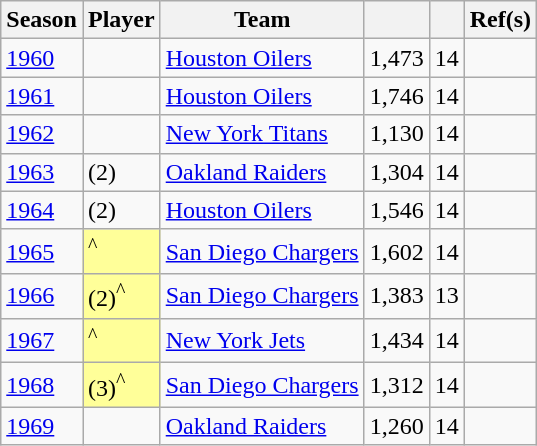<table class="plainrowheaders sortable wikitable">
<tr>
<th scope="col">Season</th>
<th scope="col">Player</th>
<th scope="col">Team</th>
<th scope="col"></th>
<th scope="col"></th>
<th scope="col" class="unsortable">Ref(s)</th>
</tr>
<tr>
<td><a href='#'>1960</a></td>
<td></td>
<td><a href='#'>Houston Oilers</a></td>
<td>1,473</td>
<td>14</td>
<td></td>
</tr>
<tr>
<td><a href='#'>1961</a></td>
<td></td>
<td><a href='#'>Houston Oilers</a></td>
<td>1,746</td>
<td>14</td>
<td></td>
</tr>
<tr>
<td><a href='#'>1962</a></td>
<td></td>
<td><a href='#'>New York Titans</a></td>
<td>1,130</td>
<td>14</td>
<td></td>
</tr>
<tr>
<td><a href='#'>1963</a></td>
<td> (2)</td>
<td><a href='#'>Oakland Raiders</a></td>
<td>1,304</td>
<td>14</td>
<td></td>
</tr>
<tr>
<td><a href='#'>1964</a></td>
<td> (2)</td>
<td><a href='#'>Houston Oilers</a></td>
<td>1,546</td>
<td>14</td>
<td></td>
</tr>
<tr>
<td><a href='#'>1965</a></td>
<td style="background:#FFFF99;"><sup>^</sup></td>
<td><a href='#'>San Diego Chargers</a></td>
<td>1,602</td>
<td>14</td>
<td></td>
</tr>
<tr>
<td><a href='#'>1966</a></td>
<td style="background:#FFFF99;"> (2)<sup>^</sup></td>
<td><a href='#'>San Diego Chargers</a></td>
<td>1,383</td>
<td>13</td>
<td></td>
</tr>
<tr>
<td><a href='#'>1967</a></td>
<td style="background:#FFFF99;"><sup>^</sup></td>
<td><a href='#'>New York Jets</a></td>
<td>1,434</td>
<td>14</td>
<td></td>
</tr>
<tr>
<td><a href='#'>1968</a></td>
<td style="background:#FFFF99;"> (3)<sup>^</sup></td>
<td><a href='#'>San Diego Chargers</a></td>
<td>1,312</td>
<td>14</td>
<td></td>
</tr>
<tr>
<td><a href='#'>1969</a></td>
<td></td>
<td><a href='#'>Oakland Raiders</a></td>
<td>1,260</td>
<td>14</td>
<td></td>
</tr>
</table>
